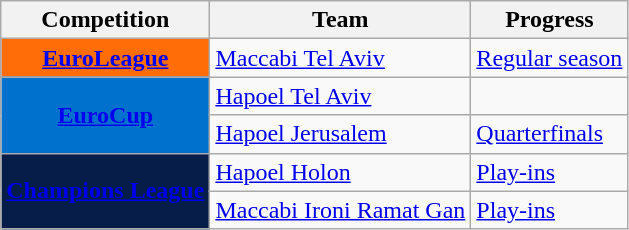<table class="wikitable sortable">
<tr>
<th>Competition</th>
<th>Team</th>
<th>Progress</th>
</tr>
<tr>
<td bgcolor=#ff6d09 align=center><strong><a href='#'><span>EuroLeague</span></a></strong></td>
<td><a href='#'>Maccabi Tel Aviv</a></td>
<td><a href='#'>Regular season</a></td>
</tr>
<tr>
<td bgcolor=#0072CE align=center rowspan=2><strong><a href='#'><span>EuroCup</span></a></strong></td>
<td><a href='#'>Hapoel Tel Aviv</a></td>
<td></td>
</tr>
<tr>
<td><a href='#'>Hapoel Jerusalem</a></td>
<td><a href='#'>Quarterfinals</a></td>
</tr>
<tr>
<td bgcolor=#071D49 align=center rowspan=2><strong><a href='#'><span>Champions League</span></a></strong></td>
<td><a href='#'>Hapoel Holon</a></td>
<td><a href='#'>Play-ins</a></td>
</tr>
<tr>
<td><a href='#'>Maccabi Ironi Ramat Gan</a></td>
<td><a href='#'>Play-ins</a></td>
</tr>
</table>
